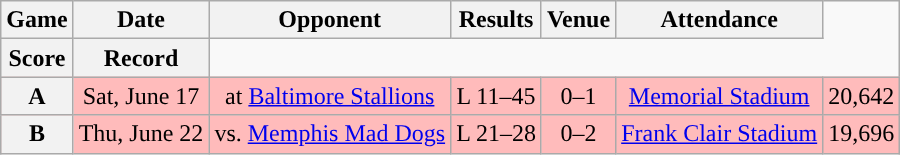<table class="wikitable" style="text-align:center">
<tr>
<th>Game</th>
<th>Date</th>
<th>Opponent</th>
<th>Results</th>
<th>Venue</th>
<th>Attendance</th>
</tr>
<tr>
<th>Score</th>
<th>Record</th>
</tr>
<tr style="background:#ffbbbb">
<th>A</th>
<td>Sat, June 17</td>
<td>at <a href='#'>Baltimore Stallions</a></td>
<td>L 11–45</td>
<td>0–1</td>
<td><a href='#'>Memorial Stadium</a></td>
<td>20,642</td>
</tr>
<tr style="background:#ffbbbb">
<th>B</th>
<td>Thu, June 22</td>
<td>vs. <a href='#'>Memphis Mad Dogs</a></td>
<td>L 21–28</td>
<td>0–2</td>
<td><a href='#'>Frank Clair Stadium</a></td>
<td>19,696</td>
</tr>
</table>
